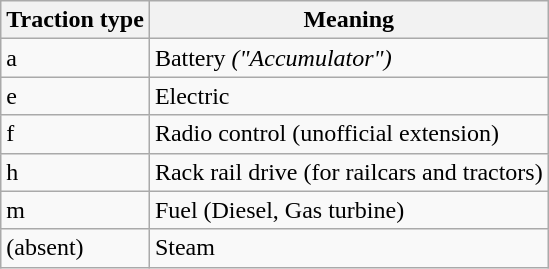<table class="wikitable">
<tr>
<th>Traction type</th>
<th>Meaning</th>
</tr>
<tr>
<td>a</td>
<td>Battery <em>("Accumulator")</em></td>
</tr>
<tr>
<td>e</td>
<td>Electric</td>
</tr>
<tr>
<td>f</td>
<td>Radio control (unofficial extension)</td>
</tr>
<tr>
<td>h</td>
<td>Rack rail drive (for railcars and tractors)</td>
</tr>
<tr>
<td>m</td>
<td>Fuel (Diesel, Gas turbine)</td>
</tr>
<tr>
<td>(absent)</td>
<td>Steam</td>
</tr>
</table>
